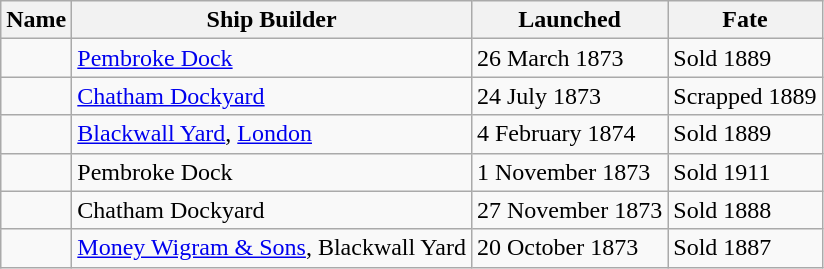<table class="wikitable" style="text-align:left">
<tr>
<th>Name</th>
<th>Ship Builder</th>
<th>Launched</th>
<th>Fate</th>
</tr>
<tr>
<td></td>
<td><a href='#'>Pembroke Dock</a></td>
<td>26 March 1873</td>
<td>Sold 1889</td>
</tr>
<tr>
<td></td>
<td><a href='#'>Chatham Dockyard</a></td>
<td>24 July 1873</td>
<td>Scrapped 1889</td>
</tr>
<tr>
<td></td>
<td><a href='#'>Blackwall Yard</a>, <a href='#'>London</a></td>
<td>4 February 1874</td>
<td>Sold 1889</td>
</tr>
<tr>
<td></td>
<td>Pembroke Dock</td>
<td>1 November 1873</td>
<td>Sold 1911 </td>
</tr>
<tr>
<td></td>
<td>Chatham Dockyard</td>
<td>27 November 1873</td>
<td>Sold 1888</td>
</tr>
<tr>
<td></td>
<td><a href='#'>Money Wigram & Sons</a>, Blackwall Yard</td>
<td>20 October 1873</td>
<td>Sold 1887</td>
</tr>
</table>
